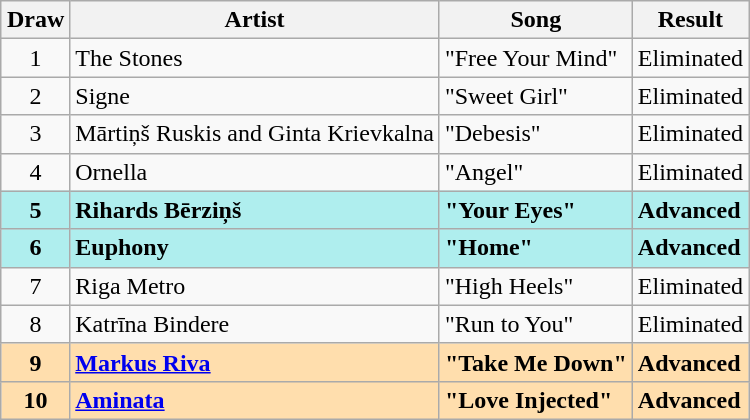<table class="sortable wikitable" style="margin: 1em auto 1em auto; text-align:center">
<tr>
<th>Draw</th>
<th>Artist</th>
<th>Song</th>
<th>Result</th>
</tr>
<tr>
<td>1</td>
<td align="left" data-sort-value="Stones, The">The Stones</td>
<td align="left">"Free Your Mind"</td>
<td align="left">Eliminated</td>
</tr>
<tr>
<td>2</td>
<td align="left">Signe</td>
<td align="left">"Sweet Girl"</td>
<td align="left">Eliminated</td>
</tr>
<tr>
<td>3</td>
<td align="left">Mārtiņš Ruskis and Ginta Krievkalna</td>
<td align="left">"Debesis"</td>
<td align="left">Eliminated</td>
</tr>
<tr>
<td>4</td>
<td align="left">Ornella</td>
<td align="left">"Angel"</td>
<td align="left">Eliminated</td>
</tr>
<tr style="font-weight:bold; background:paleturquoise;">
<td>5</td>
<td align="left">Rihards Bērziņš</td>
<td align="left">"Your Eyes"</td>
<td align="left">Advanced</td>
</tr>
<tr style="font-weight:bold; background:paleturquoise;">
<td>6</td>
<td align="left">Euphony</td>
<td align="left">"Home"</td>
<td align="left">Advanced</td>
</tr>
<tr>
<td>7</td>
<td align="left">Riga Metro</td>
<td align="left">"High Heels"</td>
<td align="left">Eliminated</td>
</tr>
<tr>
<td>8</td>
<td align="left">Katrīna Bindere</td>
<td align="left">"Run to You"</td>
<td align="left">Eliminated</td>
</tr>
<tr style="font-weight:bold; background:navajowhite;">
<td>9</td>
<td align="left"><a href='#'>Markus Riva</a></td>
<td align="left">"Take Me Down"</td>
<td align="left">Advanced</td>
</tr>
<tr style="font-weight:bold; background:navajowhite;">
<td>10</td>
<td align="left"><a href='#'>Aminata</a></td>
<td align="left">"Love Injected"</td>
<td align="left">Advanced</td>
</tr>
</table>
